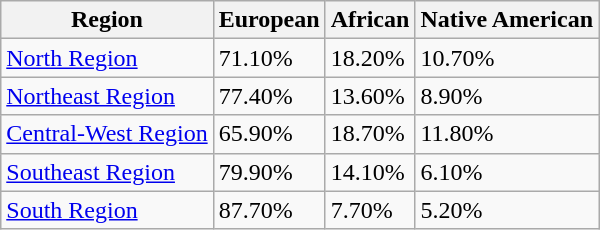<table class="wikitable">
<tr>
<th>Region</th>
<th>European</th>
<th>African</th>
<th>Native American</th>
</tr>
<tr>
<td><a href='#'>North Region</a></td>
<td>71.10%</td>
<td>18.20%</td>
<td>10.70%</td>
</tr>
<tr>
<td><a href='#'>Northeast Region</a></td>
<td>77.40%</td>
<td>13.60%</td>
<td>8.90%</td>
</tr>
<tr>
<td><a href='#'>Central-West Region</a></td>
<td>65.90%</td>
<td>18.70%</td>
<td>11.80%</td>
</tr>
<tr>
<td><a href='#'>Southeast Region</a></td>
<td>79.90%</td>
<td>14.10%</td>
<td>6.10%</td>
</tr>
<tr>
<td><a href='#'>South Region</a></td>
<td>87.70%</td>
<td>7.70%</td>
<td>5.20%</td>
</tr>
</table>
